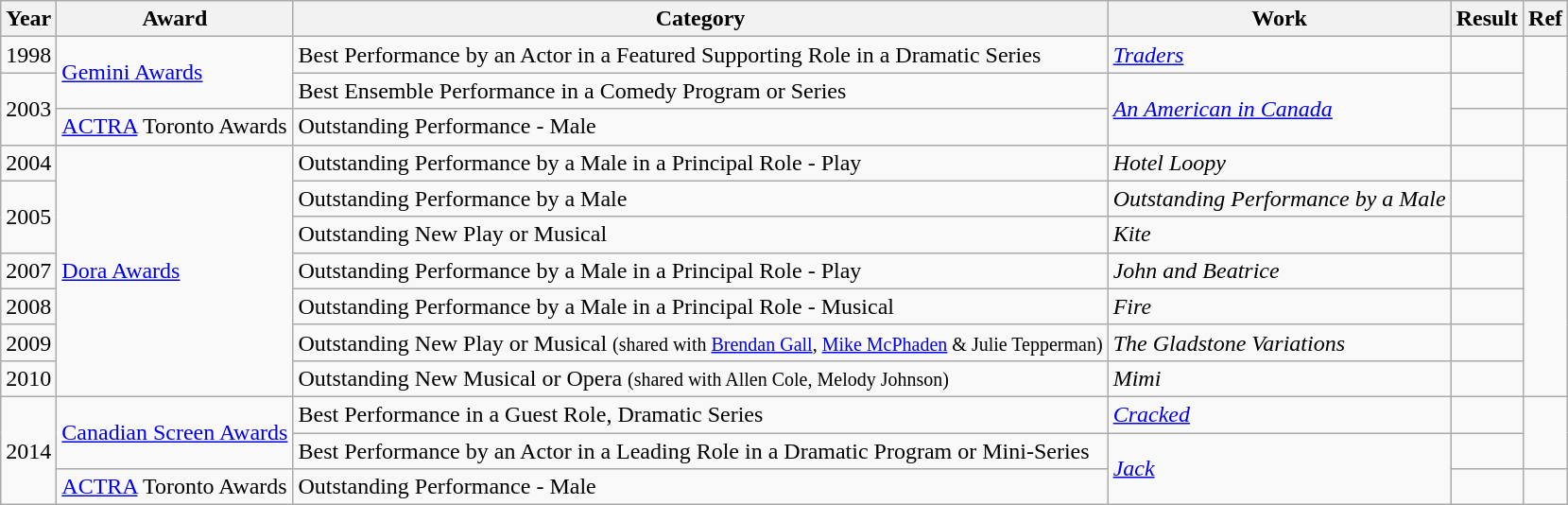<table class="wikitable">
<tr>
<th>Year</th>
<th>Award</th>
<th>Category</th>
<th>Work</th>
<th>Result</th>
<th>Ref</th>
</tr>
<tr>
<td>1998</td>
<td rowspan="2"><a href='#'>Gemini Awards</a></td>
<td>Best Performance by an Actor in a Featured Supporting Role in a Dramatic Series</td>
<td><em><a href='#'>Traders</a></em></td>
<td></td>
<td rowspan="2" style="text-align:center;"></td>
</tr>
<tr>
<td rowspan="2">2003</td>
<td>Best Ensemble Performance in a Comedy Program or Series</td>
<td rowspan="2"><em><a href='#'>An American in Canada</a></em></td>
<td></td>
</tr>
<tr>
<td><a href='#'>ACTRA</a> Toronto Awards</td>
<td>Outstanding Performance - Male</td>
<td></td>
<td style="text-align:center;"></td>
</tr>
<tr>
<td>2004</td>
<td rowspan="7"><a href='#'>Dora Awards</a></td>
<td>Outstanding Performance by a Male in a Principal Role - Play</td>
<td><em>Hotel Loopy</em></td>
<td></td>
<td rowspan="7"style="text-align:center;"></td>
</tr>
<tr>
<td rowspan="2">2005</td>
<td>Outstanding Performance by a Male</td>
<td><em>Outstanding Performance by a Male</em></td>
<td></td>
</tr>
<tr>
<td>Outstanding New Play or Musical</td>
<td><em>Kite</em></td>
<td></td>
</tr>
<tr>
<td>2007</td>
<td>Outstanding Performance by a Male in a Principal Role - Play</td>
<td><em>John and Beatrice</em></td>
<td></td>
</tr>
<tr>
<td>2008</td>
<td>Outstanding Performance by a Male in a Principal Role - Musical</td>
<td><em>Fire</em></td>
<td></td>
</tr>
<tr>
<td>2009</td>
<td>Outstanding New Play or Musical <small>(shared with <a href='#'>Brendan Gall</a>, <a href='#'>Mike McPhaden</a> & Julie Tepperman)</small></td>
<td><em>The Gladstone Variations</em></td>
<td></td>
</tr>
<tr>
<td>2010</td>
<td>Outstanding New Musical or Opera <small>(shared with Allen Cole, Melody Johnson)</small></td>
<td><em>Mimi</em></td>
<td></td>
</tr>
<tr>
<td rowspan="3">2014</td>
<td rowspan="2"><a href='#'>Canadian Screen Awards</a></td>
<td>Best Performance in a Guest Role, Dramatic Series</td>
<td><em><a href='#'>Cracked</a></em></td>
<td></td>
<td rowspan="2" style="text-align:center;"></td>
</tr>
<tr>
<td>Best Performance by an Actor in a Leading Role in a Dramatic Program or Mini-Series</td>
<td rowspan="2"><em><a href='#'>Jack</a></em></td>
<td></td>
</tr>
<tr>
<td><a href='#'>ACTRA</a> Toronto Awards</td>
<td>Outstanding Performance - Male</td>
<td></td>
<td style="text-align:center;"></td>
</tr>
</table>
